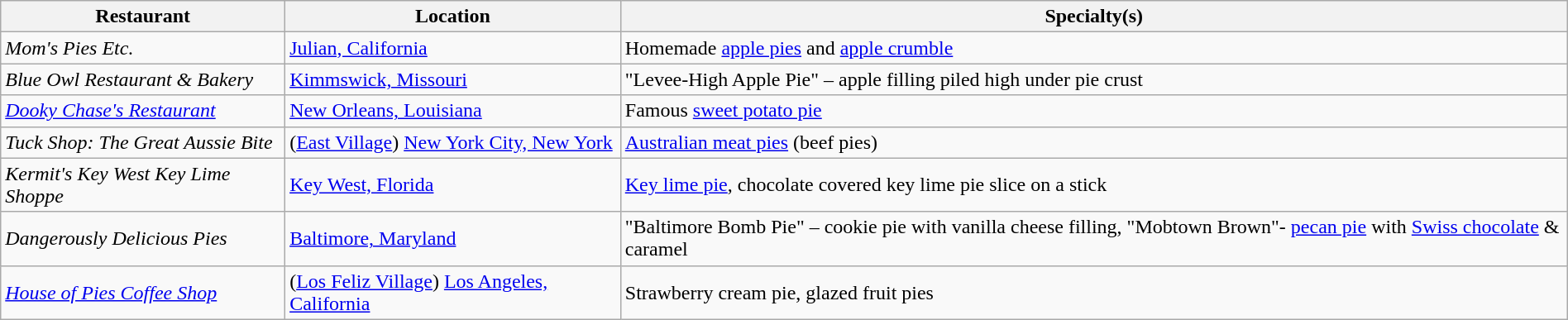<table class="wikitable" style="width:100%;">
<tr>
<th>Restaurant</th>
<th>Location</th>
<th>Specialty(s)</th>
</tr>
<tr>
<td><em>Mom's Pies Etc.</em></td>
<td><a href='#'>Julian, California</a></td>
<td>Homemade <a href='#'>apple pies</a> and <a href='#'>apple crumble</a></td>
</tr>
<tr>
<td><em>Blue Owl Restaurant & Bakery</em></td>
<td><a href='#'>Kimmswick, Missouri</a></td>
<td>"Levee-High Apple Pie" – apple filling piled high under pie crust</td>
</tr>
<tr>
<td><em><a href='#'>Dooky Chase's Restaurant</a></em></td>
<td><a href='#'>New Orleans, Louisiana</a></td>
<td>Famous <a href='#'>sweet potato pie</a></td>
</tr>
<tr>
<td><em>Tuck Shop: The Great Aussie Bite</em></td>
<td>(<a href='#'>East Village</a>) <a href='#'>New York City, New York</a></td>
<td><a href='#'>Australian meat pies</a> (beef pies)</td>
</tr>
<tr>
<td><em>Kermit's Key West Key Lime Shoppe</em></td>
<td><a href='#'>Key West, Florida</a></td>
<td><a href='#'>Key lime pie</a>, chocolate covered key lime pie slice on a stick</td>
</tr>
<tr>
<td><em>Dangerously Delicious Pies</em></td>
<td><a href='#'>Baltimore, Maryland</a></td>
<td>"Baltimore Bomb Pie" – cookie pie with vanilla cheese filling, "Mobtown Brown"- <a href='#'>pecan pie</a> with <a href='#'>Swiss chocolate</a> & caramel</td>
</tr>
<tr>
<td><em><a href='#'>House of Pies Coffee Shop</a></em></td>
<td>(<a href='#'>Los Feliz Village</a>) <a href='#'>Los Angeles, California</a></td>
<td>Strawberry cream pie, glazed fruit pies</td>
</tr>
</table>
